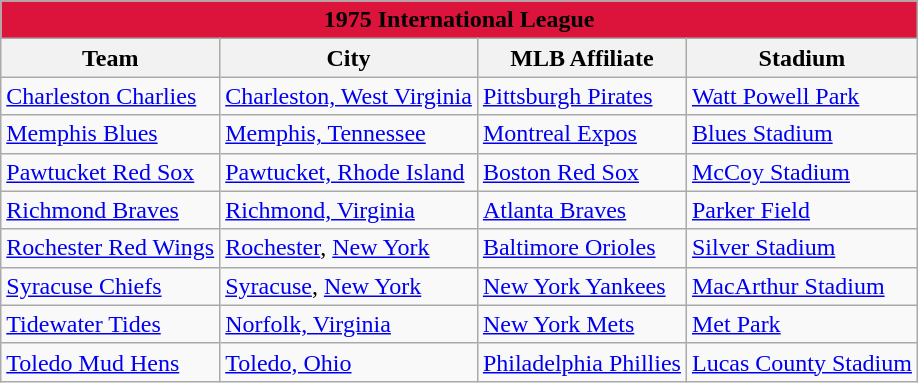<table class="wikitable" style="width:auto">
<tr>
<td bgcolor="#DC143C" align="center" colspan="7"><strong><span>1975 International League</span></strong></td>
</tr>
<tr>
<th>Team</th>
<th>City</th>
<th>MLB Affiliate</th>
<th>Stadium</th>
</tr>
<tr>
<td><a href='#'>Charleston Charlies</a></td>
<td><a href='#'>Charleston, West Virginia</a></td>
<td><a href='#'>Pittsburgh Pirates</a></td>
<td><a href='#'>Watt Powell Park</a></td>
</tr>
<tr>
<td><a href='#'>Memphis Blues</a></td>
<td><a href='#'>Memphis, Tennessee</a></td>
<td><a href='#'>Montreal Expos</a></td>
<td><a href='#'>Blues Stadium</a></td>
</tr>
<tr>
<td><a href='#'>Pawtucket Red Sox</a></td>
<td><a href='#'>Pawtucket, Rhode Island</a></td>
<td><a href='#'>Boston Red Sox</a></td>
<td><a href='#'>McCoy Stadium</a></td>
</tr>
<tr>
<td><a href='#'>Richmond Braves</a></td>
<td><a href='#'>Richmond, Virginia</a></td>
<td><a href='#'>Atlanta Braves</a></td>
<td><a href='#'>Parker Field</a></td>
</tr>
<tr>
<td><a href='#'>Rochester Red Wings</a></td>
<td><a href='#'>Rochester</a>, <a href='#'>New York</a></td>
<td><a href='#'>Baltimore Orioles</a></td>
<td><a href='#'>Silver Stadium</a></td>
</tr>
<tr>
<td><a href='#'>Syracuse Chiefs</a></td>
<td><a href='#'>Syracuse</a>, <a href='#'>New York</a></td>
<td><a href='#'>New York Yankees</a></td>
<td><a href='#'>MacArthur Stadium</a></td>
</tr>
<tr>
<td><a href='#'>Tidewater Tides</a></td>
<td><a href='#'>Norfolk, Virginia</a></td>
<td><a href='#'>New York Mets</a></td>
<td><a href='#'>Met Park</a></td>
</tr>
<tr>
<td><a href='#'>Toledo Mud Hens</a></td>
<td><a href='#'>Toledo, Ohio</a></td>
<td><a href='#'>Philadelphia Phillies</a></td>
<td><a href='#'>Lucas County Stadium</a></td>
</tr>
</table>
